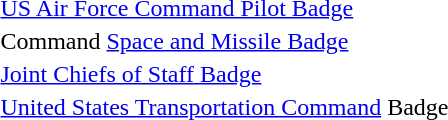<table>
<tr>
<td></td>
<td><a href='#'>US Air Force Command Pilot Badge</a></td>
</tr>
<tr>
<td><span></span></td>
<td>Command <a href='#'>Space and Missile Badge</a></td>
</tr>
<tr>
<td></td>
<td><a href='#'>Joint Chiefs of Staff Badge</a></td>
</tr>
<tr>
<td></td>
<td><a href='#'>United States Transportation Command</a> Badge</td>
</tr>
</table>
